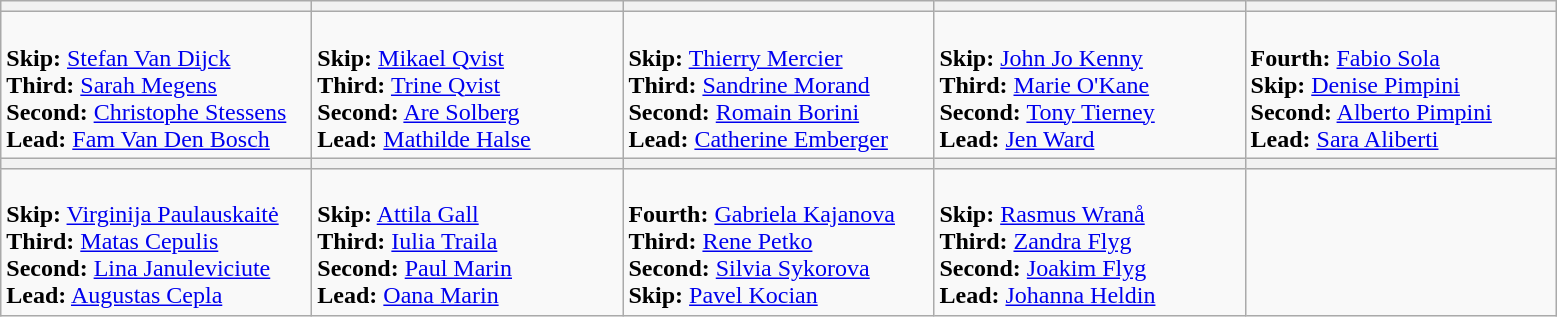<table class="wikitable">
<tr>
<th width=200></th>
<th width=200></th>
<th width=200></th>
<th width=200></th>
<th width=200></th>
</tr>
<tr>
<td><br><strong>Skip:</strong> <a href='#'>Stefan Van Dijck</a><br>
<strong>Third:</strong> <a href='#'>Sarah Megens</a><br>
<strong>Second:</strong> <a href='#'>Christophe Stessens</a><br>
<strong>Lead:</strong> <a href='#'>Fam Van Den Bosch</a></td>
<td><br><strong>Skip:</strong> <a href='#'>Mikael Qvist</a><br>
<strong>Third:</strong> <a href='#'>Trine Qvist</a><br>
<strong>Second:</strong> <a href='#'>Are Solberg</a><br>
<strong>Lead:</strong> <a href='#'>Mathilde Halse</a></td>
<td><br><strong>Skip:</strong> <a href='#'>Thierry Mercier</a><br>
<strong>Third:</strong> <a href='#'>Sandrine Morand</a><br>
<strong>Second:</strong> <a href='#'>Romain Borini</a><br>
<strong>Lead:</strong> <a href='#'>Catherine Emberger</a></td>
<td><br><strong>Skip:</strong> <a href='#'>John Jo Kenny</a><br>
<strong>Third:</strong> <a href='#'>Marie O'Kane</a><br>
<strong>Second:</strong> <a href='#'>Tony Tierney</a><br>
<strong>Lead:</strong> <a href='#'>Jen Ward</a></td>
<td><br><strong>Fourth:</strong> <a href='#'>Fabio Sola</a><br>
<strong>Skip:</strong> <a href='#'>Denise Pimpini</a><br>
<strong>Second:</strong> <a href='#'>Alberto Pimpini</a><br>
<strong>Lead:</strong> <a href='#'>Sara Aliberti</a></td>
</tr>
<tr>
<th width=200></th>
<th width=200></th>
<th width=200></th>
<th width=200></th>
<th width=200></th>
</tr>
<tr>
<td><br><strong>Skip:</strong> <a href='#'>Virginija Paulauskaitė</a><br>
<strong>Third:</strong> <a href='#'>Matas Cepulis</a><br>
<strong>Second:</strong> <a href='#'>Lina Januleviciute</a><br>
<strong>Lead:</strong> <a href='#'>Augustas Cepla</a></td>
<td><br><strong>Skip:</strong> <a href='#'>Attila Gall</a><br>
<strong>Third:</strong> <a href='#'>Iulia Traila</a><br>
<strong>Second:</strong> <a href='#'>Paul Marin</a><br>
<strong>Lead:</strong> <a href='#'>Oana Marin</a></td>
<td><br><strong>Fourth:</strong> <a href='#'>Gabriela Kajanova</a><br>
<strong>Third:</strong> <a href='#'>Rene Petko</a><br>
<strong>Second:</strong> <a href='#'>Silvia Sykorova</a><br>
<strong>Skip:</strong> <a href='#'>Pavel Kocian</a></td>
<td><br><strong>Skip:</strong> <a href='#'>Rasmus Wranå</a><br>
<strong>Third:</strong> <a href='#'>Zandra Flyg</a><br>
<strong>Second:</strong> <a href='#'>Joakim Flyg</a><br>
<strong>Lead:</strong> <a href='#'>Johanna Heldin</a></td>
<td></td>
</tr>
</table>
